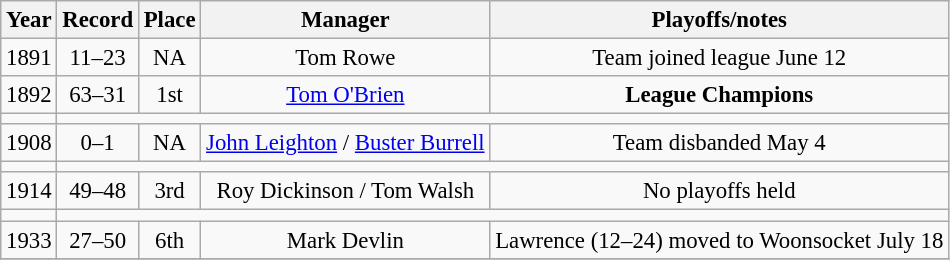<table class="wikitable" style="text-align:center; font-size: 95%;">
<tr>
<th>Year</th>
<th>Record</th>
<th>Place</th>
<th>Manager</th>
<th>Playoffs/notes</th>
</tr>
<tr align=center>
<td>1891</td>
<td>11–23</td>
<td>NA</td>
<td>Tom Rowe</td>
<td>Team joined league June 12</td>
</tr>
<tr align=center>
<td>1892</td>
<td>63–31</td>
<td>1st</td>
<td><a href='#'>Tom O'Brien</a></td>
<td><strong>League Champions</strong></td>
</tr>
<tr align=center>
<td></td>
</tr>
<tr align=center>
<td>1908</td>
<td>0–1</td>
<td>NA</td>
<td><a href='#'>John Leighton</a> / <a href='#'>Buster Burrell</a></td>
<td>Team disbanded May 4</td>
</tr>
<tr align=center>
<td></td>
</tr>
<tr align=center>
<td>1914</td>
<td>49–48</td>
<td>3rd</td>
<td>Roy Dickinson / Tom Walsh</td>
<td>No playoffs held</td>
</tr>
<tr align=center>
<td></td>
</tr>
<tr align=center>
<td>1933</td>
<td>27–50</td>
<td>6th</td>
<td>Mark Devlin</td>
<td>Lawrence (12–24) moved to Woonsocket July 18</td>
</tr>
<tr align=center>
</tr>
</table>
